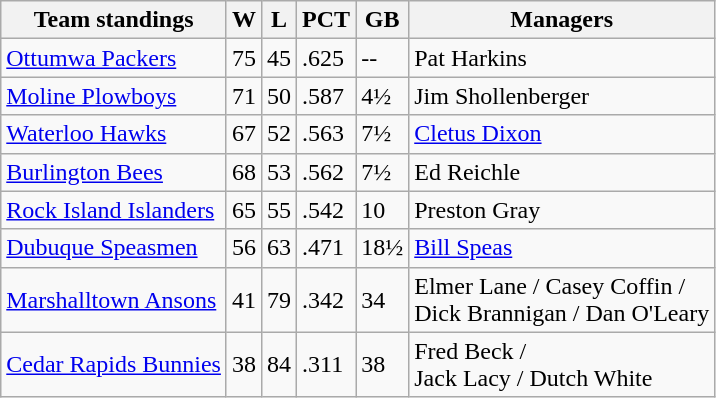<table class="wikitable">
<tr>
<th>Team standings</th>
<th>W</th>
<th>L</th>
<th>PCT</th>
<th>GB</th>
<th>Managers</th>
</tr>
<tr>
<td><a href='#'>Ottumwa Packers</a></td>
<td>75</td>
<td>45</td>
<td>.625</td>
<td>--</td>
<td>Pat Harkins</td>
</tr>
<tr>
<td><a href='#'>Moline Plowboys</a></td>
<td>71</td>
<td>50</td>
<td>.587</td>
<td>4½</td>
<td>Jim Shollenberger</td>
</tr>
<tr>
<td><a href='#'>Waterloo Hawks</a></td>
<td>67</td>
<td>52</td>
<td>.563</td>
<td>7½</td>
<td><a href='#'>Cletus Dixon</a></td>
</tr>
<tr>
<td><a href='#'>Burlington Bees</a></td>
<td>68</td>
<td>53</td>
<td>.562</td>
<td>7½</td>
<td>Ed Reichle</td>
</tr>
<tr>
<td><a href='#'>Rock Island Islanders</a></td>
<td>65</td>
<td>55</td>
<td>.542</td>
<td>10</td>
<td>Preston Gray</td>
</tr>
<tr>
<td><a href='#'>Dubuque Speasmen</a></td>
<td>56</td>
<td>63</td>
<td>.471</td>
<td>18½</td>
<td><a href='#'>Bill Speas</a></td>
</tr>
<tr>
<td><a href='#'>Marshalltown Ansons</a></td>
<td>41</td>
<td>79</td>
<td>.342</td>
<td>34</td>
<td>Elmer Lane / Casey Coffin /<br> Dick Brannigan / Dan O'Leary</td>
</tr>
<tr>
<td><a href='#'>Cedar Rapids Bunnies</a></td>
<td>38</td>
<td>84</td>
<td>.311</td>
<td>38</td>
<td>Fred Beck /<br>Jack Lacy / Dutch White</td>
</tr>
</table>
